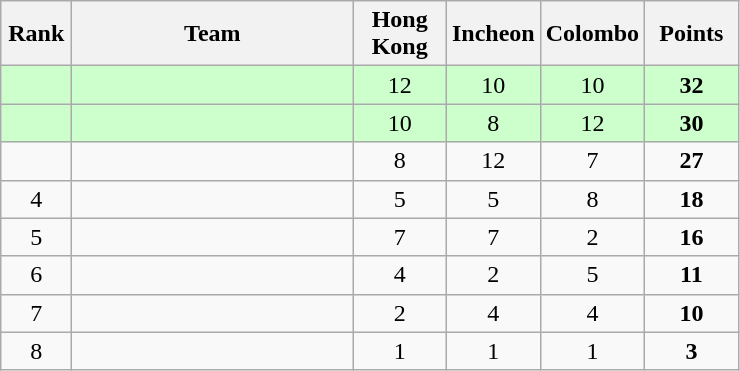<table class="wikitable" style="text-align: center;">
<tr>
<th width=40>Rank</th>
<th width=180>Team</th>
<th width=55>Hong Kong</th>
<th width=55>Incheon</th>
<th width=55>Colombo</th>
<th width=55>Points</th>
</tr>
<tr bgcolor=ccffcc>
<td></td>
<td align=left></td>
<td>12</td>
<td>10</td>
<td>10</td>
<td><strong>32</strong></td>
</tr>
<tr bgcolor=ccffcc>
<td></td>
<td align=left></td>
<td>10</td>
<td>8</td>
<td>12</td>
<td><strong>30</strong></td>
</tr>
<tr>
<td></td>
<td align=left></td>
<td>8</td>
<td>12</td>
<td>7</td>
<td><strong>27</strong></td>
</tr>
<tr>
<td>4</td>
<td align=left></td>
<td>5</td>
<td>5</td>
<td>8</td>
<td><strong>18</strong></td>
</tr>
<tr>
<td>5</td>
<td align=left></td>
<td>7</td>
<td>7</td>
<td>2</td>
<td><strong>16</strong></td>
</tr>
<tr>
<td>6</td>
<td align=left></td>
<td>4</td>
<td>2</td>
<td>5</td>
<td><strong>11</strong></td>
</tr>
<tr>
<td>7</td>
<td align=left></td>
<td>2</td>
<td>4</td>
<td>4</td>
<td><strong>10</strong></td>
</tr>
<tr>
<td>8</td>
<td align=left></td>
<td>1</td>
<td>1</td>
<td>1</td>
<td><strong>3</strong></td>
</tr>
</table>
